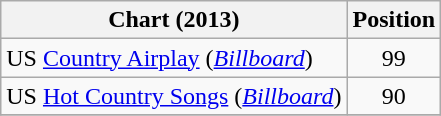<table class="wikitable sortable">
<tr>
<th scope="col">Chart (2013)</th>
<th scope="col">Position</th>
</tr>
<tr>
<td>US <a href='#'>Country Airplay</a> (<em><a href='#'>Billboard</a></em>)</td>
<td align="center">99</td>
</tr>
<tr>
<td>US <a href='#'>Hot Country Songs</a> (<em><a href='#'>Billboard</a></em>)</td>
<td align="center">90</td>
</tr>
<tr>
</tr>
</table>
